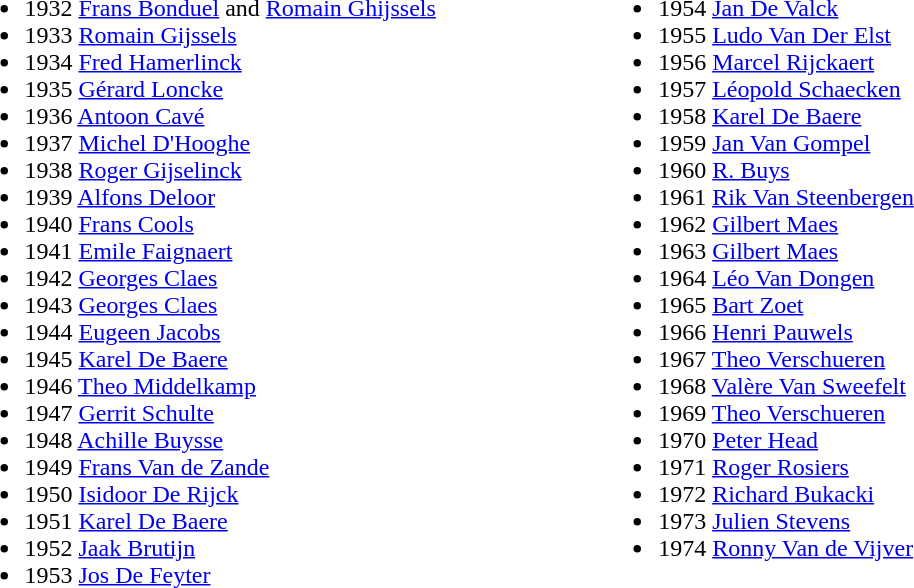<table width="67%" style="margin-bottom: 10px;">
<tr>
<td width="21%" valign="top" align="left"><br><ul><li>1932  <a href='#'>Frans Bonduel</a> and  <a href='#'>Romain Ghijssels</a></li><li>1933  <a href='#'>Romain Gijssels</a></li><li>1934  <a href='#'>Fred Hamerlinck</a></li><li>1935  <a href='#'>Gérard Loncke</a></li><li>1936  <a href='#'>Antoon Cavé</a></li><li>1937  <a href='#'>Michel D'Hooghe</a></li><li>1938  <a href='#'>Roger Gijselinck</a></li><li>1939  <a href='#'>Alfons Deloor</a></li><li>1940  <a href='#'>Frans Cools</a></li><li>1941  <a href='#'>Emile Faignaert</a></li><li>1942  <a href='#'>Georges Claes</a></li><li>1943  <a href='#'>Georges Claes</a></li><li>1944  <a href='#'>Eugeen Jacobs</a></li><li>1945  <a href='#'>Karel De Baere</a></li><li>1946  <a href='#'>Theo Middelkamp</a></li><li>1947  <a href='#'>Gerrit Schulte</a></li><li>1948  <a href='#'>Achille Buysse</a></li><li>1949  <a href='#'>Frans Van de Zande</a></li><li>1950  <a href='#'>Isidoor De Rijck</a></li><li>1951  <a href='#'>Karel De Baere</a></li><li>1952  <a href='#'>Jaak Brutijn</a></li><li>1953  <a href='#'>Jos De Feyter</a></li></ul></td>
<td width="21%" valign="top" align="left"><br><ul><li>1954  <a href='#'>Jan De Valck</a></li><li>1955  <a href='#'>Ludo Van Der Elst</a></li><li>1956  <a href='#'>Marcel Rijckaert</a></li><li>1957  <a href='#'>Léopold Schaecken</a></li><li>1958  <a href='#'>Karel De Baere</a></li><li>1959  <a href='#'>Jan Van Gompel</a></li><li>1960  <a href='#'>R. Buys</a></li><li>1961  <a href='#'>Rik Van Steenbergen</a></li><li>1962  <a href='#'>Gilbert Maes</a></li><li>1963  <a href='#'>Gilbert Maes</a></li><li>1964  <a href='#'>Léo Van Dongen</a></li><li>1965  <a href='#'>Bart Zoet</a></li><li>1966  <a href='#'>Henri Pauwels</a></li><li>1967  <a href='#'>Theo Verschueren</a></li><li>1968  <a href='#'>Valère Van Sweefelt</a></li><li>1969  <a href='#'>Theo Verschueren</a></li><li>1970  <a href='#'>Peter Head</a></li><li>1971  <a href='#'>Roger Rosiers</a></li><li>1972  <a href='#'>Richard Bukacki</a></li><li>1973  <a href='#'>Julien Stevens</a></li><li>1974  <a href='#'>Ronny Van de Vijver</a></li></ul></td>
</tr>
</table>
